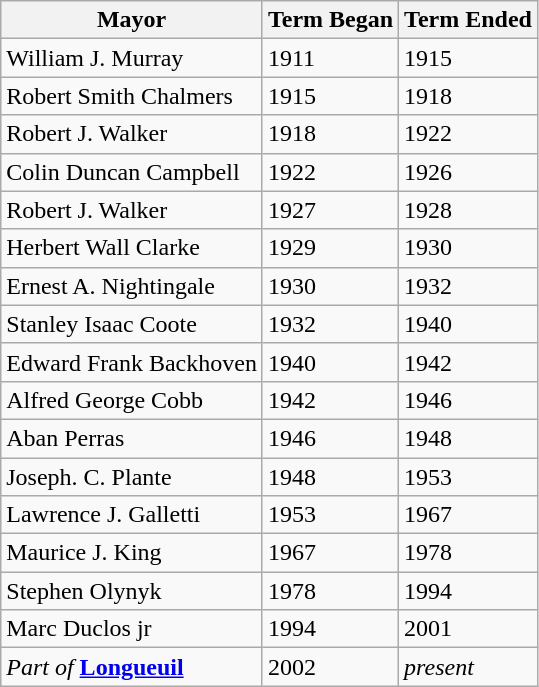<table class=wikitable>
<tr>
<th>Mayor</th>
<th>Term Began</th>
<th>Term Ended</th>
</tr>
<tr>
<td>William J. Murray</td>
<td>1911</td>
<td>1915</td>
</tr>
<tr>
<td>Robert Smith Chalmers</td>
<td>1915</td>
<td>1918</td>
</tr>
<tr>
<td>Robert J. Walker</td>
<td>1918</td>
<td>1922</td>
</tr>
<tr>
<td>Colin Duncan Campbell</td>
<td>1922</td>
<td>1926</td>
</tr>
<tr>
<td>Robert J. Walker</td>
<td>1927</td>
<td>1928</td>
</tr>
<tr>
<td>Herbert Wall Clarke</td>
<td>1929</td>
<td>1930</td>
</tr>
<tr>
<td>Ernest A. Nightingale</td>
<td>1930</td>
<td>1932</td>
</tr>
<tr>
<td>Stanley Isaac Coote</td>
<td>1932</td>
<td>1940</td>
</tr>
<tr>
<td>Edward Frank Backhoven</td>
<td>1940</td>
<td>1942</td>
</tr>
<tr>
<td>Alfred George Cobb</td>
<td>1942</td>
<td>1946</td>
</tr>
<tr>
<td>Aban Perras</td>
<td>1946</td>
<td>1948</td>
</tr>
<tr>
<td>Joseph. C. Plante</td>
<td>1948</td>
<td>1953</td>
</tr>
<tr>
<td>Lawrence J. Galletti</td>
<td>1953</td>
<td>1967</td>
</tr>
<tr>
<td>Maurice J. King</td>
<td>1967</td>
<td>1978</td>
</tr>
<tr>
<td>Stephen Olynyk</td>
<td>1978</td>
<td>1994</td>
</tr>
<tr>
<td>Marc Duclos jr</td>
<td>1994</td>
<td>2001</td>
</tr>
<tr>
<td><em>Part of</em> <strong><a href='#'>Longueuil</a></strong></td>
<td>2002</td>
<td><em>present</em></td>
</tr>
</table>
